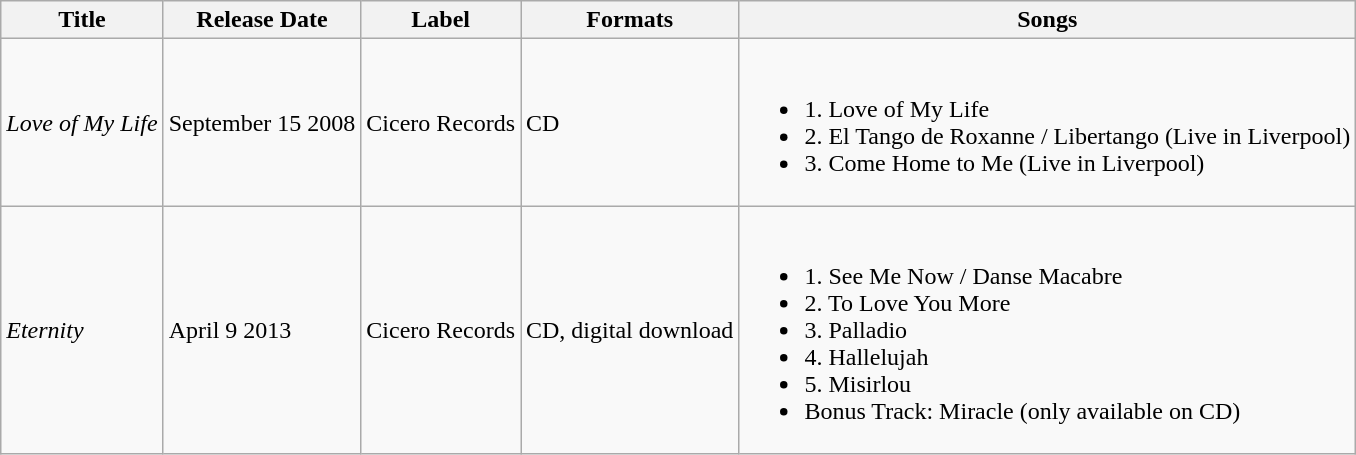<table class="wikitable plainrowheaders">
<tr>
<th scope="col">Title</th>
<th scope="col">Release Date</th>
<th scope="col">Label</th>
<th scope="col">Formats</th>
<th scope="col">Songs</th>
</tr>
<tr>
<td><em>Love of My Life</em></td>
<td>September 15 2008</td>
<td>Cicero Records</td>
<td>CD</td>
<td><br><ul><li>1. Love of My Life</li><li>2. El Tango de Roxanne / Libertango (Live in Liverpool)</li><li>3. Come Home to Me (Live in Liverpool)</li></ul></td>
</tr>
<tr>
<td><em>Eternity</em></td>
<td>April 9 2013</td>
<td>Cicero Records</td>
<td>CD, digital download</td>
<td><br><ul><li>1. See Me Now / Danse Macabre</li><li>2. To Love You More</li><li>3. Palladio</li><li>4. Hallelujah</li><li>5. Misirlou</li><li>Bonus Track: Miracle (only available on CD)</li></ul></td>
</tr>
</table>
